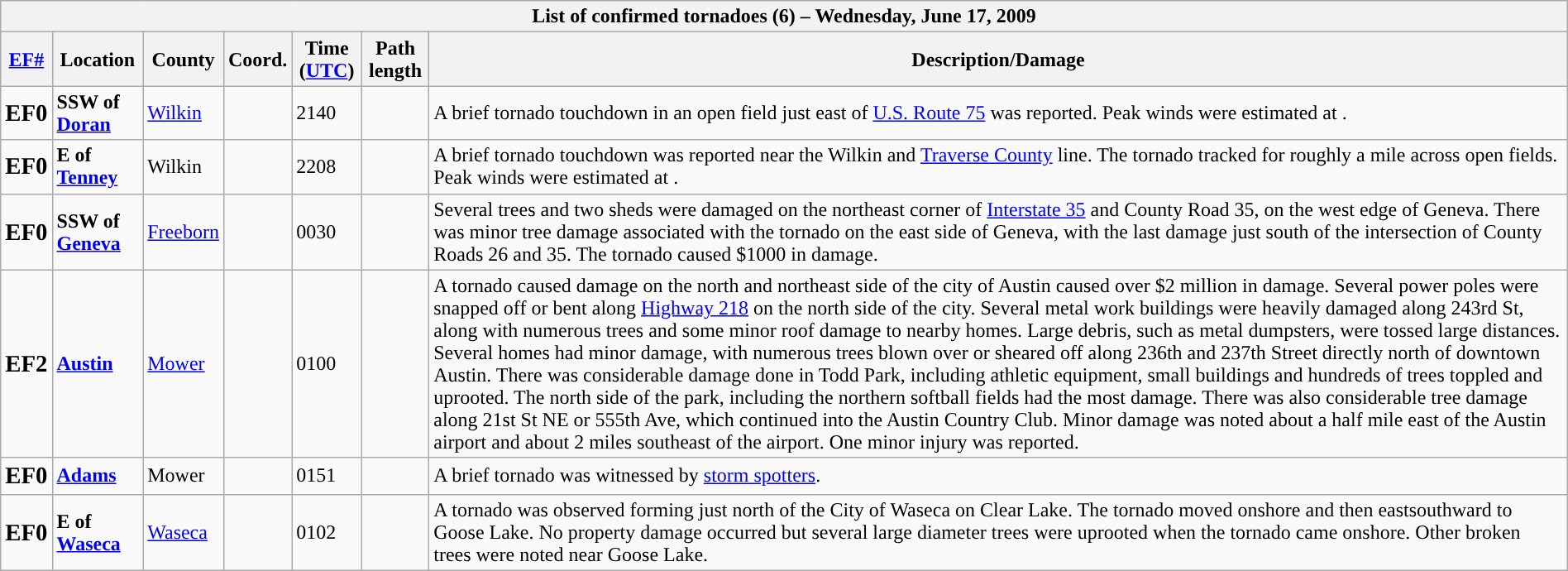<table class="wikitable collapsible" width="100%">
<tr>
<th colspan="7">List of confirmed tornadoes (6) – Wednesday, June 17, 2009</th>
</tr>
<tr>
<th><a href='#'>EF#</a></th>
<th>Location</th>
<th>County</th>
<th>Coord.</th>
<th>Time (<a href='#'>UTC</a>)</th>
<th>Path length</th>
<th>Description/Damage</th>
</tr>
<tr>
<td><big><strong>EF0</strong></big></td>
<td><strong>SSW of <a href='#'>Doran</a></strong></td>
<td><a href='#'>Wilkin</a></td>
<td></td>
<td>2140</td>
<td></td>
<td>A brief tornado touchdown in an open field just east of <a href='#'>U.S. Route 75</a> was reported. Peak winds were estimated at .</td>
</tr>
<tr>
<td><big><strong>EF0</strong></big></td>
<td><strong>E of <a href='#'>Tenney</a></strong></td>
<td>Wilkin</td>
<td></td>
<td>2208</td>
<td></td>
<td>A brief tornado touchdown was reported near the Wilkin and <a href='#'>Traverse County</a> line. The tornado tracked for roughly a mile across open fields. Peak winds were estimated at .</td>
</tr>
<tr>
<td><big><strong>EF0</strong></big></td>
<td><strong>SSW of <a href='#'>Geneva</a></strong></td>
<td><a href='#'>Freeborn</a></td>
<td></td>
<td>0030</td>
<td></td>
<td>Several trees and two sheds were damaged on the northeast corner of <a href='#'>Interstate 35</a> and County Road 35, on the west edge of Geneva. There was minor tree damage associated with the tornado on the east side of Geneva, with the last damage just south of the intersection of County Roads 26 and 35. The tornado caused $1000 in damage.</td>
</tr>
<tr>
<td><big><strong>EF2</strong></big></td>
<td><strong><a href='#'>Austin</a></strong></td>
<td><a href='#'>Mower</a></td>
<td></td>
<td>0100</td>
<td></td>
<td>A tornado caused damage on the north and northeast side of the city of Austin caused over $2 million in damage. Several power poles were snapped off or bent along <a href='#'>Highway 218</a> on the north side of the city. Several metal work buildings were heavily damaged along 243rd St, along with numerous trees and some minor roof damage to nearby homes. Large debris, such as metal dumpsters, were tossed large distances. Several homes had minor damage, with numerous trees blown over or sheared off along 236th and 237th Street directly north of downtown Austin. There was considerable damage done in Todd Park, including athletic equipment, small buildings and hundreds of trees toppled and uprooted. The north side of the park, including the northern softball fields had the most damage. There was also considerable tree damage along 21st St NE or 555th Ave, which continued into the Austin Country Club. Minor damage was noted about a half mile east of the Austin airport and about 2 miles southeast of the airport. One minor injury was reported.</td>
</tr>
<tr>
<td><big><strong>EF0</strong></big></td>
<td><strong><a href='#'>Adams</a></strong></td>
<td>Mower</td>
<td></td>
<td>0151</td>
<td></td>
<td>A brief tornado was witnessed by <a href='#'>storm spotters</a>.</td>
</tr>
<tr>
<td><big><strong>EF0</strong></big></td>
<td><strong>E of <a href='#'>Waseca</a></strong></td>
<td><a href='#'>Waseca</a></td>
<td></td>
<td>0102</td>
<td></td>
<td>A tornado was observed forming just north of the City of Waseca on Clear Lake. The tornado moved onshore and then eastsouthward to Goose Lake. No property damage occurred but several large  diameter trees were uprooted when the tornado came onshore. Other broken trees were noted near Goose Lake.</td>
</tr>
</table>
